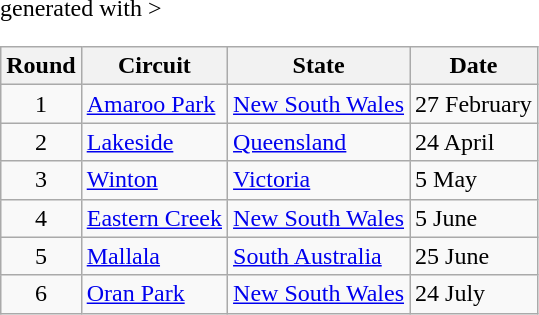<table class="wikitable" <hiddentext>generated with >
<tr>
<th>Round</th>
<th>Circuit</th>
<th>State</th>
<th>Date</th>
</tr>
<tr>
<td align="center">1</td>
<td><a href='#'>Amaroo Park</a></td>
<td><a href='#'>New South Wales</a></td>
<td>27 February</td>
</tr>
<tr>
<td align="center">2</td>
<td><a href='#'>Lakeside</a></td>
<td><a href='#'>Queensland</a></td>
<td>24 April</td>
</tr>
<tr>
<td align="center">3</td>
<td><a href='#'>Winton</a></td>
<td><a href='#'>Victoria</a></td>
<td>5 May</td>
</tr>
<tr>
<td align="center">4</td>
<td><a href='#'>Eastern Creek</a></td>
<td><a href='#'>New South Wales</a></td>
<td>5 June</td>
</tr>
<tr>
<td align="center">5</td>
<td><a href='#'>Mallala</a></td>
<td><a href='#'>South Australia</a></td>
<td>25 June</td>
</tr>
<tr>
<td align="center">6</td>
<td><a href='#'>Oran Park</a></td>
<td><a href='#'>New South Wales</a></td>
<td>24 July</td>
</tr>
</table>
